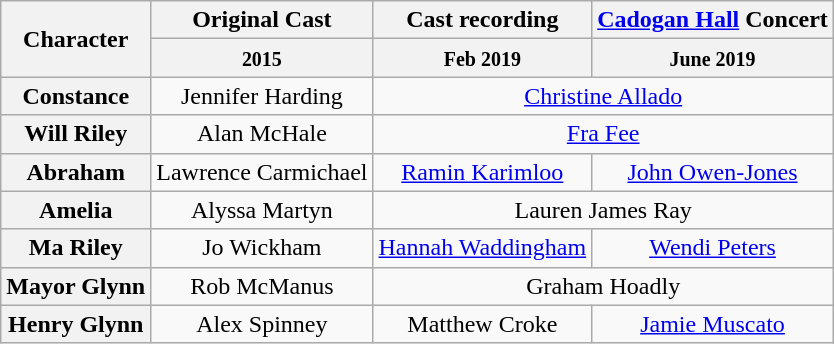<table class="wikitable">
<tr>
<th rowspan="2">Character</th>
<th>Original Cast</th>
<th>Cast recording</th>
<th><a href='#'>Cadogan Hall</a> Concert</th>
</tr>
<tr>
<th><small>2015</small></th>
<th><small>Feb 2019</small></th>
<th><small>June 2019</small></th>
</tr>
<tr>
<th>Constance</th>
<td colspan="1" align="center">Jennifer Harding</td>
<td colspan="2" align="center"><a href='#'>Christine Allado</a></td>
</tr>
<tr>
<th>Will Riley</th>
<td colspan="1" align="center">Alan McHale</td>
<td colspan="2" align="center"><a href='#'>Fra Fee</a></td>
</tr>
<tr>
<th>Abraham</th>
<td colspan="1" align="center">Lawrence Carmichael</td>
<td colspan="1" align="center"><a href='#'>Ramin Karimloo</a></td>
<td colspan="1" align="center"><a href='#'>John Owen-Jones</a></td>
</tr>
<tr>
<th>Amelia</th>
<td align="center">Alyssa Martyn</td>
<td colspan="2" align="center">Lauren James Ray</td>
</tr>
<tr>
<th>Ma Riley</th>
<td colspan="1" align="center">Jo Wickham</td>
<td colspan="1" align="center"><a href='#'>Hannah Waddingham</a></td>
<td colspan="1" align="center"><a href='#'>Wendi Peters</a></td>
</tr>
<tr>
<th>Mayor Glynn</th>
<td align="center">Rob McManus</td>
<td colspan="2" align="center">Graham Hoadly</td>
</tr>
<tr>
<th>Henry Glynn</th>
<td colspan="1" align="center">Alex Spinney</td>
<td colspan="1" align="center">Matthew Croke</td>
<td colspan="1" align="center"><a href='#'>Jamie Muscato</a></td>
</tr>
</table>
